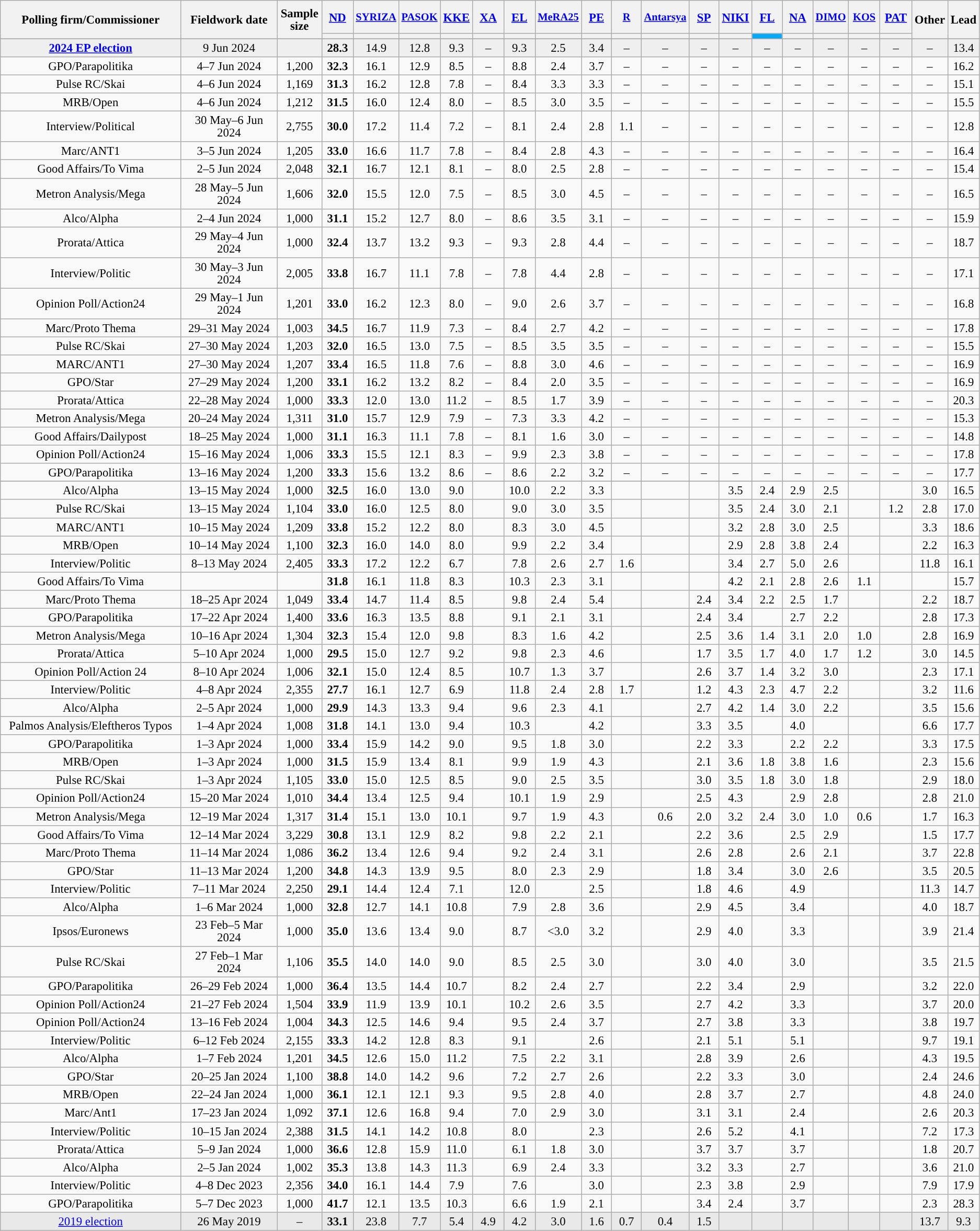<table class="wikitable collapsible" style="text-align:center; font-size:95%; line-height:16px;">
<tr style="height:42px;">
<th style="width:250px;" rowspan="2">Polling firm/Commissioner</th>
<th style="width:130px;" rowspan="2">Fieldwork date</th>
<th style="width:50px;" rowspan="2">Sample size</th>
<th style="width:35px;"><a href='#'>ND</a><br></th>
<th style="width:35px; font-size:90%;"><a href='#'>SYRIZA</a><br></th>
<th style="width:35px; font-size:90%;"><a href='#'>PASOK</a><br></th>
<th style="width:35px;"><a href='#'>KKE</a><br></th>
<th style="width:35px;"><a href='#'>XA</a><br></th>
<th style="width:35px;"><a href='#'>EL</a><br></th>
<th style="width:35px; font-size:90%;"><a href='#'>MeRA25</a><br></th>
<th style="width:35px;"><a href='#'>PE</a><br></th>
<th style="width:35px; font-size:90%;"><a href='#'>R</a><br></th>
<th style="width:35px; font-size:90%;"><a href='#'>Antarsya</a><br></th>
<th style="width:35px;"><a href='#'>SP</a><br></th>
<th style="width:35px;"><a href='#'>NIKI</a><br></th>
<th style="width:35px;"><a href='#'>FL</a><br></th>
<th style="width:35px;"><a href='#'>NA</a><br></th>
<th style="width:35px; font-size:90%;"><a href='#'>DIMO</a><br></th>
<th style="width:35px; font-size:90%;"><a href='#'>KOS</a><br></th>
<th style="width:35px;"><a href='#'>PAT</a><br></th>
<th rowspan="2">Other</th>
<th style="width:30px;" rowspan="2">Lead</th>
</tr>
<tr>
<th style="color:inherit;background:"></th>
<th style="color:inherit;background:"></th>
<th style="color:inherit;background:"></th>
<th style="color:inherit;background:"></th>
<th style="color:inherit;background:"></th>
<th style="color:inherit;background:"></th>
<th style="color:inherit;background:"></th>
<th style="color:inherit;background:"></th>
<th style="color:inherit;background:"></th>
<th style="color:inherit;background:"></th>
<th style="color:inherit;background:"></th>
<th style="color:inherit;background:"></th>
<th style="color:inherit;background:#01AAFA;"></th>
<th style="color:inherit;background:"></th>
<th style="color:inherit;background:"></th>
<th style="color:inherit;background:"></th>
<th style="color:inherit;background:"></th>
</tr>
<tr>
</tr>
<tr style="background:#EFEFEF;">
<td><strong><a href='#'>2024 EP election</a></strong></td>
<td>9 Jun 2024</td>
<td></td>
<td><strong>28.3</strong></td>
<td>14.9<br></td>
<td>12.8<br></td>
<td>9.3<br></td>
<td>–</td>
<td>9.3<br></td>
<td>2.5</td>
<td>3.4</td>
<td>–</td>
<td>–</td>
<td>–</td>
<td>–</td>
<td>–</td>
<td>–</td>
<td>–</td>
<td>–</td>
<td>–</td>
<td>–</td>
<td style="background:">13.4</td>
</tr>
<tr>
<td>GPO/Parapolitika</td>
<td>4–7 Jun 2024</td>
<td>1,200</td>
<td><strong>32.3</strong></td>
<td>16.1</td>
<td>12.9</td>
<td>8.5</td>
<td>–</td>
<td>8.8</td>
<td>2.4</td>
<td>3.7</td>
<td>–</td>
<td>–</td>
<td>–</td>
<td>–</td>
<td>–</td>
<td>–</td>
<td>–</td>
<td>–</td>
<td>–</td>
<td>–</td>
<td style="background:">16.2</td>
</tr>
<tr>
<td>Pulse RC/Skai</td>
<td>4–6 Jun 2024</td>
<td>1,169</td>
<td><strong>31.3</strong></td>
<td>16.2</td>
<td>12.8</td>
<td>7.8</td>
<td>–</td>
<td>8.4</td>
<td>3.3</td>
<td>3.3</td>
<td>–</td>
<td>–</td>
<td>–</td>
<td>–</td>
<td>–</td>
<td>–</td>
<td>–</td>
<td>–</td>
<td>–</td>
<td>–</td>
<td style="background:">15.1</td>
</tr>
<tr>
<td>MRB/Open</td>
<td>4–6 Jun 2024</td>
<td>1,212</td>
<td><strong>31.5</strong></td>
<td>16.0</td>
<td>12.4</td>
<td>8.0</td>
<td>–</td>
<td>8.5</td>
<td>3.0</td>
<td>3.5</td>
<td>–</td>
<td>–</td>
<td>–</td>
<td>–</td>
<td>–</td>
<td>–</td>
<td>–</td>
<td>–</td>
<td>–</td>
<td>–</td>
<td style="background:">15.5</td>
</tr>
<tr>
<td>Interview/Political</td>
<td>30 May–6 Jun 2024</td>
<td>2,755</td>
<td><strong>30.0</strong></td>
<td>17.2</td>
<td>11.4</td>
<td>7.2</td>
<td>–</td>
<td>8.1</td>
<td>2.4</td>
<td>2.8</td>
<td>1.1</td>
<td>–</td>
<td>–</td>
<td>–</td>
<td>–</td>
<td>–</td>
<td>–</td>
<td>–</td>
<td>–</td>
<td>–</td>
<td style="background:">12.8</td>
</tr>
<tr>
<td>Marc/AΝΤ1</td>
<td>3–5 Jun 2024</td>
<td>1,205</td>
<td><strong>33.0</strong></td>
<td>16.6</td>
<td>11.7</td>
<td>7.8</td>
<td>–</td>
<td>8.4</td>
<td>2.8</td>
<td>4.3</td>
<td>–</td>
<td>–</td>
<td>–</td>
<td>–</td>
<td>–</td>
<td>–</td>
<td>–</td>
<td>–</td>
<td>–</td>
<td>–</td>
<td style="background:">16.4</td>
</tr>
<tr>
<td>Good Affairs/To Vima</td>
<td>2–5 Jun 2024</td>
<td>2,048</td>
<td><strong>32.1</strong></td>
<td>16.7</td>
<td>12.1</td>
<td>8.1</td>
<td>–</td>
<td>8.0</td>
<td>2.5</td>
<td>2.8</td>
<td>–</td>
<td>–</td>
<td>–</td>
<td>–</td>
<td>–</td>
<td>–</td>
<td>–</td>
<td>–</td>
<td>–</td>
<td>–</td>
<td style="background:">15.4</td>
</tr>
<tr>
<td>Metron Analysis/Mega</td>
<td>28 May–5 Jun 2024</td>
<td>1,606</td>
<td><strong>32.0</strong></td>
<td>15.5</td>
<td>12.0</td>
<td>7.5</td>
<td>–</td>
<td>8.5</td>
<td>3.0</td>
<td>4.5</td>
<td>–</td>
<td>–</td>
<td>–</td>
<td>–</td>
<td>–</td>
<td>–</td>
<td>–</td>
<td>–</td>
<td>–</td>
<td>–</td>
<td style="background:">16.5</td>
</tr>
<tr>
<td>Alco/Alpha</td>
<td>2–4 Jun 2024</td>
<td>1,000</td>
<td><strong>31.1</strong></td>
<td>15.2</td>
<td>12.7</td>
<td>8.0</td>
<td>–</td>
<td>8.6</td>
<td>3.5</td>
<td>3.1</td>
<td>–</td>
<td>–</td>
<td>–</td>
<td>–</td>
<td>–</td>
<td>–</td>
<td>–</td>
<td>–</td>
<td>–</td>
<td>–</td>
<td style="background:">15.9</td>
</tr>
<tr>
<td>Prorata/Attica</td>
<td>29 May–4 Jun 2024</td>
<td>1,000</td>
<td><strong>32.4</strong></td>
<td>13.7</td>
<td>13.2</td>
<td>9.3</td>
<td>–</td>
<td>9.3</td>
<td>2.8</td>
<td>4.4</td>
<td>–</td>
<td>–</td>
<td>–</td>
<td>–</td>
<td>–</td>
<td>–</td>
<td>–</td>
<td>–</td>
<td>–</td>
<td>–</td>
<td style="background:">18.7</td>
</tr>
<tr>
<td>Interview/Politic</td>
<td>30 May–3 Jun 2024</td>
<td>2,005</td>
<td><strong>33.8</strong></td>
<td>16.7</td>
<td>11.1</td>
<td>7.8</td>
<td>–</td>
<td>7.8</td>
<td>4.4</td>
<td>2.8</td>
<td>–</td>
<td>–</td>
<td>–</td>
<td>–</td>
<td>–</td>
<td>–</td>
<td>–</td>
<td>–</td>
<td>–</td>
<td>–</td>
<td style="background:">17.1</td>
</tr>
<tr>
<td>Opinion Poll/Action24</td>
<td>29 May–1 Jun 2024</td>
<td>1,201</td>
<td><strong>33.0</strong></td>
<td>16.2</td>
<td>12.3</td>
<td>8.0</td>
<td>–</td>
<td>9.0</td>
<td>2.6</td>
<td>3.7</td>
<td>–</td>
<td>–</td>
<td>–</td>
<td>–</td>
<td>–</td>
<td>–</td>
<td>–</td>
<td>–</td>
<td>–</td>
<td>–</td>
<td style="background:">16.8</td>
</tr>
<tr>
<td>Marc/Proto Thema</td>
<td>29–31 May 2024</td>
<td>1,003</td>
<td><strong>34.5</strong></td>
<td>16.7</td>
<td>11.9</td>
<td>7.3</td>
<td>–</td>
<td>8.4</td>
<td>2.7</td>
<td>4.2</td>
<td>–</td>
<td>–</td>
<td>–</td>
<td>–</td>
<td>–</td>
<td>–</td>
<td>–</td>
<td>–</td>
<td>–</td>
<td>–</td>
<td style="background:">17.8</td>
</tr>
<tr>
<td>Pulse RC/Skai</td>
<td>27–30 May 2024</td>
<td>1,203</td>
<td><strong>32.0</strong></td>
<td>16.5</td>
<td>13.0</td>
<td>7.5</td>
<td>–</td>
<td>8.5</td>
<td>3.5</td>
<td>3.5</td>
<td>–</td>
<td>–</td>
<td>–</td>
<td>–</td>
<td>–</td>
<td>–</td>
<td>–</td>
<td>–</td>
<td>–</td>
<td>–</td>
<td style="background:">15.5</td>
</tr>
<tr>
<td>MARC/ANT1</td>
<td>27–30 May 2024</td>
<td>1,207</td>
<td><strong>33.4</strong></td>
<td>16.5</td>
<td>11.8</td>
<td>7.6</td>
<td>–</td>
<td>8.8</td>
<td>3.0</td>
<td>4.6</td>
<td>–</td>
<td>–</td>
<td>–</td>
<td>–</td>
<td>–</td>
<td>–</td>
<td>–</td>
<td>–</td>
<td>–</td>
<td>–</td>
<td style="background:">16.9</td>
</tr>
<tr>
<td>GPO/Star</td>
<td>27–29 May 2024</td>
<td>1,200</td>
<td><strong>33.1</strong></td>
<td>16.2</td>
<td>13.2</td>
<td>8.2</td>
<td>–</td>
<td>8.4</td>
<td>2.0</td>
<td>3.5</td>
<td>–</td>
<td>–</td>
<td>–</td>
<td>–</td>
<td>–</td>
<td>–</td>
<td>–</td>
<td>–</td>
<td>–</td>
<td>–</td>
<td style="background:">16.9</td>
</tr>
<tr>
<td>Prorata/Attica</td>
<td>22–28 May 2024</td>
<td>1,000</td>
<td><strong>33.3</strong></td>
<td>12.0</td>
<td>13.0</td>
<td>11.2</td>
<td>–</td>
<td>8.5</td>
<td>1.7</td>
<td>3.9</td>
<td>–</td>
<td>–</td>
<td>–</td>
<td>–</td>
<td>–</td>
<td>–</td>
<td>–</td>
<td>–</td>
<td>–</td>
<td>–</td>
<td style="background:">20.3</td>
</tr>
<tr>
<td>Metron Analysis/Mega</td>
<td>20–24 May 2024</td>
<td>1,311</td>
<td><strong>31.0</strong></td>
<td>15.7</td>
<td>12.9</td>
<td>7.9</td>
<td>–</td>
<td>7.3</td>
<td>3.3</td>
<td>4.2</td>
<td>–</td>
<td>–</td>
<td>–</td>
<td>–</td>
<td>–</td>
<td>–</td>
<td>–</td>
<td>–</td>
<td>–</td>
<td>–</td>
<td style="background:">15.3</td>
</tr>
<tr>
<td>Good Affairs/Dailypost</td>
<td>18–25 May 2024</td>
<td>1,000</td>
<td><strong>31.1</strong></td>
<td>16.3</td>
<td>11.1</td>
<td>7.8</td>
<td>–</td>
<td>8.1</td>
<td>1.6</td>
<td>3.0</td>
<td>–</td>
<td>–</td>
<td>–</td>
<td>–</td>
<td>–</td>
<td>–</td>
<td>–</td>
<td>–</td>
<td>–</td>
<td>–</td>
<td style="background:">14.8</td>
</tr>
<tr>
<td>Opinion Poll/Action24</td>
<td>15–16 May 2024</td>
<td>1,006</td>
<td><strong>33.3</strong></td>
<td>15.5</td>
<td>12.1</td>
<td>8.3</td>
<td>–</td>
<td>9.9</td>
<td>2.3</td>
<td>3.8</td>
<td>–</td>
<td>–</td>
<td>–</td>
<td>–</td>
<td>–</td>
<td>–</td>
<td>–</td>
<td>–</td>
<td>–</td>
<td>–</td>
<td style="background:">17.8</td>
</tr>
<tr>
<td>GPO/Parapolitika</td>
<td>13–16 May 2024</td>
<td>1,200</td>
<td><strong>33.3</strong></td>
<td>15.6</td>
<td>13.2</td>
<td>8.6</td>
<td>–</td>
<td>8.6</td>
<td>2.2</td>
<td>3.2</td>
<td>–</td>
<td>–</td>
<td>–</td>
<td>–</td>
<td>–</td>
<td>–</td>
<td>–</td>
<td>–</td>
<td>–</td>
<td>–</td>
<td style="background:">17.7</td>
</tr>
<tr>
</tr>
<tr>
<td>Alco/Alpha</td>
<td>13–15 May 2024</td>
<td>1,000</td>
<td><strong>32.5</strong></td>
<td>16.0</td>
<td>13.0</td>
<td>9.0</td>
<td></td>
<td>10.0</td>
<td>2.2</td>
<td>3.3</td>
<td></td>
<td></td>
<td></td>
<td>3.5</td>
<td>2.4</td>
<td>2.9</td>
<td>2.5</td>
<td></td>
<td></td>
<td>3.0</td>
<td style="background:">16.5</td>
</tr>
<tr>
<td>Pulse RC/Skai</td>
<td>13–15 May 2024</td>
<td>1,104</td>
<td><strong>33.0</strong></td>
<td>16.0</td>
<td>12.5</td>
<td>8.0</td>
<td></td>
<td>9.0</td>
<td>3.0</td>
<td>3.5</td>
<td></td>
<td></td>
<td></td>
<td>3.5</td>
<td>2.4</td>
<td>3.0</td>
<td>2.1</td>
<td></td>
<td>1.2</td>
<td>2.8</td>
<td style="background:">17.0</td>
</tr>
<tr>
<td>MARC/ANT1</td>
<td>10–15 May 2024</td>
<td>1,209</td>
<td><strong>33.8</strong></td>
<td>15.2</td>
<td>12.2</td>
<td>8.0</td>
<td></td>
<td>8.3</td>
<td>3.0</td>
<td>4.5</td>
<td></td>
<td></td>
<td></td>
<td>3.2</td>
<td>2.8</td>
<td>3.0</td>
<td>2.5</td>
<td></td>
<td></td>
<td>3.3</td>
<td style="background:">18.6</td>
</tr>
<tr>
<td>MRB/Open</td>
<td>10–14 May 2024</td>
<td>1,100</td>
<td><strong>32.3</strong></td>
<td>16.0</td>
<td>14.0</td>
<td>8.0</td>
<td></td>
<td>9.9</td>
<td>2.2</td>
<td>3.4</td>
<td></td>
<td></td>
<td></td>
<td>2.9</td>
<td>2.8</td>
<td>3.8</td>
<td>2.4</td>
<td></td>
<td></td>
<td>2.2</td>
<td style="background:">16.3</td>
</tr>
<tr>
<td>Interview/Politic</td>
<td>8–13 May 2024</td>
<td>2,405</td>
<td><strong>33.3</strong></td>
<td>17.2</td>
<td>12.2</td>
<td>6.7</td>
<td></td>
<td>7.8</td>
<td>2.6</td>
<td>2.7</td>
<td>1.6</td>
<td></td>
<td></td>
<td>3.4</td>
<td>2.7</td>
<td>5.0</td>
<td>2.6</td>
<td></td>
<td></td>
<td>11.8</td>
<td style="background:">16.1</td>
</tr>
<tr>
<td>Good Affairs/To Vima</td>
<td></td>
<td></td>
<td><strong>31.8</strong></td>
<td>16.1</td>
<td>11.8</td>
<td>8.3</td>
<td></td>
<td>10.3</td>
<td>2.3</td>
<td>3.1</td>
<td></td>
<td></td>
<td></td>
<td>4.2</td>
<td>2.1</td>
<td>2.8</td>
<td>2.6</td>
<td>1.1</td>
<td></td>
<td></td>
<td style="background:">15.7</td>
</tr>
<tr>
<td>Marc/Proto Thema</td>
<td>18–25 Apr 2024</td>
<td>1,049</td>
<td><strong>33.4</strong></td>
<td>14.7</td>
<td>11.4</td>
<td>8.5</td>
<td></td>
<td>9.8</td>
<td>2.4</td>
<td>5.4</td>
<td></td>
<td></td>
<td>2.4</td>
<td>3.4</td>
<td>2.2</td>
<td>2.5</td>
<td>1.7</td>
<td></td>
<td></td>
<td>2.2</td>
<td style="background:">18.7</td>
</tr>
<tr>
<td>GPO/Parapolitika</td>
<td>17–22 Apr 2024</td>
<td>1,400</td>
<td><strong>33.6</strong></td>
<td>16.3</td>
<td>13.5</td>
<td>8.8</td>
<td></td>
<td>9.1</td>
<td>2.1</td>
<td>3.1</td>
<td></td>
<td></td>
<td>2.4</td>
<td>3.4</td>
<td></td>
<td>2.7</td>
<td>2.2</td>
<td></td>
<td></td>
<td>2.8</td>
<td style="background:">17.3</td>
</tr>
<tr>
<td>Metron Analysis/Mega</td>
<td>10–16 Apr 2024</td>
<td>1,304</td>
<td><strong>32.3</strong></td>
<td>15.4</td>
<td>12.0</td>
<td>9.8</td>
<td></td>
<td>8.3</td>
<td>1.6</td>
<td>4.2</td>
<td></td>
<td></td>
<td>2.5</td>
<td>3.6</td>
<td>1.4</td>
<td>3.1</td>
<td>2.0</td>
<td>1.0</td>
<td></td>
<td>2.8</td>
<td style="background:">16.9</td>
</tr>
<tr>
<td>Prorata/Attica</td>
<td>5–10 Apr 2024</td>
<td>1,000</td>
<td><strong>29.5</strong></td>
<td>15.0</td>
<td>12.7</td>
<td>9.2</td>
<td></td>
<td>9.8</td>
<td>2.3</td>
<td>4.6</td>
<td></td>
<td></td>
<td>1.7</td>
<td>3.5</td>
<td>1.7</td>
<td>4.0</td>
<td>1.7</td>
<td>1.2</td>
<td></td>
<td>3.0</td>
<td style="background:">14.5</td>
</tr>
<tr>
<td>Opinion Poll/Action 24</td>
<td>8–10 Apr 2024</td>
<td>1,006</td>
<td><strong>32.1</strong></td>
<td>15.0</td>
<td>12.4</td>
<td>8.5</td>
<td></td>
<td>10.7</td>
<td>1.3</td>
<td>3.7</td>
<td></td>
<td></td>
<td>2.6</td>
<td>3.7</td>
<td>1.4</td>
<td>3.2</td>
<td>3.0</td>
<td></td>
<td></td>
<td>2.3</td>
<td style="background:">17.1</td>
</tr>
<tr>
<td>Interview/Politic</td>
<td>4–8 Apr 2024</td>
<td>2,355</td>
<td><strong>27.7</strong></td>
<td>16.1</td>
<td>12.7</td>
<td>6.9</td>
<td></td>
<td>11.8</td>
<td>2.4</td>
<td>2.8</td>
<td>1.7</td>
<td></td>
<td>1.2</td>
<td>4.3</td>
<td>2.3</td>
<td>4.7</td>
<td>2.2</td>
<td></td>
<td></td>
<td>3.2</td>
<td style="background:">11.6</td>
</tr>
<tr>
<td>Alco/Alpha</td>
<td>2–5 Apr 2024</td>
<td>1,000</td>
<td><strong>29.9</strong></td>
<td>14.3</td>
<td>13.3</td>
<td>9.4</td>
<td></td>
<td>9.6</td>
<td>2.3</td>
<td>4.1</td>
<td></td>
<td></td>
<td>2.7</td>
<td>4.2</td>
<td>1.4</td>
<td>3.0</td>
<td>2.2</td>
<td></td>
<td></td>
<td>3.5</td>
<td style="background:">15.6</td>
</tr>
<tr>
<td>Palmos Analysis/Eleftheros Typos</td>
<td>1–4 Apr 2024</td>
<td>1,008</td>
<td><strong>31.8</strong></td>
<td>14.1</td>
<td>13.0</td>
<td>9.4</td>
<td></td>
<td>10.3</td>
<td></td>
<td>4.2</td>
<td></td>
<td></td>
<td>3.3</td>
<td>3.5</td>
<td></td>
<td>4.0</td>
<td></td>
<td></td>
<td></td>
<td>6.6</td>
<td style="background:">17.7</td>
</tr>
<tr>
<td>GPO/Parapolitika</td>
<td>1–3 Apr 2024</td>
<td>1,000</td>
<td><strong>33.4</strong></td>
<td>15.9</td>
<td>14.2</td>
<td>9.0</td>
<td></td>
<td>9.5</td>
<td>1.8</td>
<td>3.0</td>
<td></td>
<td></td>
<td>2.2</td>
<td>3.3</td>
<td></td>
<td>2.2</td>
<td>2.2</td>
<td></td>
<td></td>
<td>3.3</td>
<td style="background:">17.5</td>
</tr>
<tr>
<td>MRB/Open</td>
<td>1–3 Apr 2024</td>
<td>1,000</td>
<td><strong>31.5</strong></td>
<td>15.9</td>
<td>13.4</td>
<td>8.1</td>
<td></td>
<td>9.9</td>
<td>1.9</td>
<td>4.3</td>
<td></td>
<td></td>
<td>2.1</td>
<td>3.6</td>
<td>1.8</td>
<td>3.8</td>
<td>1.6</td>
<td></td>
<td></td>
<td>2.3</td>
<td style="background:">15.6</td>
</tr>
<tr>
<td>Pulse RC/Skai</td>
<td>1–3 Apr 2024</td>
<td>1,105</td>
<td><strong>33.0</strong></td>
<td>15.0</td>
<td>12.5</td>
<td>8.5</td>
<td></td>
<td>9.0</td>
<td>2.5</td>
<td>3.5</td>
<td></td>
<td></td>
<td>3.0</td>
<td>3.5</td>
<td>1.8</td>
<td>3.0</td>
<td>1.8</td>
<td></td>
<td></td>
<td>2.9</td>
<td style="background:">18.0</td>
</tr>
<tr>
<td>Opinion Poll/Action24</td>
<td>15–20 Mar 2024</td>
<td>1,010</td>
<td><strong>34.4</strong></td>
<td>13.4</td>
<td>12.5</td>
<td>9.4</td>
<td></td>
<td>10.1</td>
<td>1.9</td>
<td>2.9</td>
<td></td>
<td></td>
<td>2.5</td>
<td>4.3</td>
<td></td>
<td>2.9</td>
<td>2.8</td>
<td></td>
<td></td>
<td>2.8</td>
<td style="background:">21.0</td>
</tr>
<tr>
<td>Metron Analysis/Mega</td>
<td>12–19 Mar 2024</td>
<td>1,317</td>
<td><strong>31.4</strong></td>
<td>15.1</td>
<td>13.0</td>
<td>10.1</td>
<td></td>
<td>9.7</td>
<td>1.9</td>
<td>4.3</td>
<td></td>
<td>0.6</td>
<td>2.0</td>
<td>3.2</td>
<td>2.4</td>
<td>3.0</td>
<td>1.0</td>
<td>0.6</td>
<td></td>
<td>1.7</td>
<td style="background:">16.3</td>
</tr>
<tr>
<td>Good Affairs/To Vima</td>
<td>12–14 Mar 2024</td>
<td>3,229</td>
<td><strong>30.8</strong></td>
<td>13.1</td>
<td>12.9</td>
<td>8.2</td>
<td></td>
<td>9.8</td>
<td>2.2</td>
<td>2.1</td>
<td></td>
<td></td>
<td>2.2</td>
<td>3.6</td>
<td></td>
<td>2.5</td>
<td>2.9</td>
<td></td>
<td></td>
<td>1.5</td>
<td style="background:">17.7</td>
</tr>
<tr>
<td>Marc/Proto Thema</td>
<td>11–14 Mar 2024</td>
<td>1,086</td>
<td><strong>36.2</strong></td>
<td>13.4</td>
<td>12.6</td>
<td>9.4</td>
<td></td>
<td>9.2</td>
<td>2.4</td>
<td>3.1</td>
<td></td>
<td></td>
<td>2.6</td>
<td>2.8</td>
<td></td>
<td>2.6</td>
<td>2.1</td>
<td></td>
<td></td>
<td>3.7</td>
<td style="background:">22.8</td>
</tr>
<tr>
<td>GPO/Star</td>
<td>11–13 Mar 2024</td>
<td>1,200</td>
<td><strong>34.8</strong></td>
<td>14.3</td>
<td>13.9</td>
<td>9.5</td>
<td></td>
<td>8.0</td>
<td>2.3</td>
<td>2.9</td>
<td></td>
<td></td>
<td>1.8</td>
<td>3.4</td>
<td></td>
<td>3.0</td>
<td>2.6</td>
<td></td>
<td></td>
<td>3.5</td>
<td style="background:">20.5</td>
</tr>
<tr>
<td>Interview/Politic</td>
<td>7–11 Mar 2024</td>
<td>2,250</td>
<td><strong>29.1</strong></td>
<td>14.4</td>
<td>12.4</td>
<td>7.1</td>
<td></td>
<td>12.0</td>
<td></td>
<td>2.5</td>
<td></td>
<td></td>
<td>1.8</td>
<td>4.6</td>
<td></td>
<td>4.9</td>
<td></td>
<td></td>
<td></td>
<td>11.3</td>
<td style="background:">14.7</td>
</tr>
<tr>
<td>Alco/Alpha</td>
<td>1–6 Mar 2024</td>
<td>1,000</td>
<td><strong>32.8</strong></td>
<td>12.7</td>
<td>14.1</td>
<td>10.8</td>
<td></td>
<td>7.9</td>
<td>2.8</td>
<td>3.6</td>
<td></td>
<td></td>
<td>2.9</td>
<td>4.5</td>
<td></td>
<td>3.4</td>
<td></td>
<td></td>
<td></td>
<td>4.0</td>
<td style="background:">18.7</td>
</tr>
<tr>
<td>Ipsos/Euronews</td>
<td>23 Feb–5 Mar 2024</td>
<td>1,000</td>
<td><strong>35.0</strong></td>
<td>13.6</td>
<td>13.4</td>
<td>9.0</td>
<td></td>
<td>8.7</td>
<td><3.0</td>
<td>3.2</td>
<td></td>
<td></td>
<td>2.9</td>
<td>4.0</td>
<td></td>
<td>3.3</td>
<td></td>
<td></td>
<td></td>
<td>3.9</td>
<td style="background:">21.4</td>
</tr>
<tr>
<td>Pulse RC/Skai</td>
<td>27 Feb–1 Mar 2024</td>
<td>1,106</td>
<td><strong>35.5</strong></td>
<td>14.0</td>
<td>14.0</td>
<td>9.0</td>
<td></td>
<td>8.5</td>
<td>2.5</td>
<td>3.0</td>
<td></td>
<td></td>
<td>3.0</td>
<td>4.0</td>
<td></td>
<td>3.0</td>
<td></td>
<td></td>
<td></td>
<td>3.5</td>
<td style="background:">21.5</td>
</tr>
<tr>
<td>GPO/Parapolitika</td>
<td>26–29 Feb 2024</td>
<td>1,000</td>
<td><strong>36.4</strong></td>
<td>13.5</td>
<td>14.4</td>
<td>10.7</td>
<td></td>
<td>8.2</td>
<td>2.4</td>
<td>2.7</td>
<td></td>
<td></td>
<td>2.2</td>
<td>3.4</td>
<td></td>
<td>2.9</td>
<td></td>
<td></td>
<td></td>
<td>3.2</td>
<td style="background:">22.0</td>
</tr>
<tr>
<td>Opinion Poll/Action24</td>
<td>21–27 Feb 2024</td>
<td>1,504</td>
<td><strong>33.9</strong></td>
<td>11.9</td>
<td>13.9</td>
<td>10.1</td>
<td></td>
<td>10.2</td>
<td>2.6</td>
<td>3.5</td>
<td></td>
<td></td>
<td>2.7</td>
<td>4.2</td>
<td></td>
<td>3.3</td>
<td></td>
<td></td>
<td></td>
<td>3.7</td>
<td style="background:">20.0</td>
</tr>
<tr>
<td>Opinion Poll/Action24</td>
<td>13–16 Feb 2024</td>
<td>1,004</td>
<td><strong>34.3</strong></td>
<td>12.5</td>
<td>14.6</td>
<td>9.4</td>
<td></td>
<td>9.5</td>
<td>2.4</td>
<td>3.7</td>
<td></td>
<td></td>
<td>2.7</td>
<td>3.8</td>
<td></td>
<td>3.3</td>
<td></td>
<td></td>
<td></td>
<td>3.8</td>
<td style="background:">19.7</td>
</tr>
<tr>
<td>Interview/Politic</td>
<td>6–12 Feb 2024</td>
<td>2,155</td>
<td><strong>33.3</strong></td>
<td>14.2</td>
<td>12.8</td>
<td>8.3</td>
<td></td>
<td>9.1</td>
<td></td>
<td>2.6</td>
<td></td>
<td></td>
<td>2.1</td>
<td>5.1</td>
<td></td>
<td>5.1</td>
<td></td>
<td></td>
<td></td>
<td>9.7</td>
<td style="background:">19.1</td>
</tr>
<tr>
<td>Alco/Alpha</td>
<td>1–7 Feb 2024</td>
<td>1,201</td>
<td><strong>34.5</strong></td>
<td>12.6</td>
<td>15.0</td>
<td>11.2</td>
<td></td>
<td>7.5</td>
<td>2.2</td>
<td>3.1</td>
<td></td>
<td></td>
<td>2.8</td>
<td>3.9</td>
<td></td>
<td>2.6</td>
<td></td>
<td></td>
<td></td>
<td>4.3</td>
<td style="background:">19.5</td>
</tr>
<tr>
<td>GPO/Star</td>
<td>20–25 Jan 2024</td>
<td>1,100</td>
<td><strong>38.8</strong></td>
<td>14.0</td>
<td>14.2</td>
<td>9.6</td>
<td></td>
<td>7.2</td>
<td>2.7</td>
<td>2.6</td>
<td></td>
<td></td>
<td>2.2</td>
<td>3.3</td>
<td></td>
<td>3.0</td>
<td></td>
<td></td>
<td></td>
<td>2.4</td>
<td style="background:">24.6</td>
</tr>
<tr>
<td>MRB/Open</td>
<td>22–24 Jan 2024</td>
<td>1,000</td>
<td><strong>36.1</strong></td>
<td>12.1</td>
<td>12.1</td>
<td>9.3</td>
<td></td>
<td>9.5</td>
<td>2.8</td>
<td>4.0</td>
<td></td>
<td></td>
<td>2.8</td>
<td>3.7</td>
<td></td>
<td>2.7</td>
<td></td>
<td></td>
<td></td>
<td>4.8</td>
<td style="background:">24.0</td>
</tr>
<tr>
<td>Marc/Ant1</td>
<td>17–23 Jan 2024</td>
<td>1,092</td>
<td><strong>37.1</strong></td>
<td>12.6</td>
<td>16.8</td>
<td>9.4</td>
<td></td>
<td>7.0</td>
<td>2.9</td>
<td>3.0</td>
<td></td>
<td></td>
<td>3.1</td>
<td>3.1</td>
<td></td>
<td>2.4</td>
<td></td>
<td></td>
<td></td>
<td>2.6</td>
<td style="background:">20.3</td>
</tr>
<tr>
<td>Interview/Politic</td>
<td>10–15 Jan 2024</td>
<td>2,388</td>
<td><strong>31.5</strong></td>
<td>14.1</td>
<td>14.2</td>
<td>10.8</td>
<td></td>
<td>8.0</td>
<td></td>
<td>2.3</td>
<td></td>
<td></td>
<td>2.6</td>
<td>5.2</td>
<td></td>
<td>4.1</td>
<td></td>
<td></td>
<td></td>
<td>7.2</td>
<td style="background:">17.3</td>
</tr>
<tr>
<td>Prorata/Attica</td>
<td>5–9 Jan 2024</td>
<td>1,000</td>
<td><strong>36.6</strong></td>
<td>12.8</td>
<td>15.9</td>
<td>11.0</td>
<td></td>
<td>6.1</td>
<td>1.8</td>
<td>3.0</td>
<td></td>
<td></td>
<td>3.7</td>
<td>3.7</td>
<td></td>
<td>3.7</td>
<td></td>
<td></td>
<td></td>
<td>1.8</td>
<td style="background:">20.7</td>
</tr>
<tr>
<td>Alco/Alpha</td>
<td>2–5 Jan 2024</td>
<td>1,002</td>
<td><strong>35.3</strong></td>
<td>13.8</td>
<td>14.3</td>
<td>11.3</td>
<td></td>
<td>6.9</td>
<td>2.4</td>
<td>3.3</td>
<td></td>
<td></td>
<td>3.2</td>
<td>3.3</td>
<td></td>
<td>2.7</td>
<td></td>
<td></td>
<td></td>
<td>3.6</td>
<td style="background:">21.0</td>
</tr>
<tr>
<td>Interview/Politic</td>
<td>4–8 Dec 2023</td>
<td>2,356</td>
<td><strong>34.0</strong></td>
<td>16.1</td>
<td>14.4</td>
<td>7.9</td>
<td></td>
<td>7.6</td>
<td></td>
<td>3.0</td>
<td></td>
<td></td>
<td>2.3</td>
<td>3.8</td>
<td></td>
<td>2.9</td>
<td></td>
<td></td>
<td></td>
<td>7.9</td>
<td style="background:">17.9</td>
</tr>
<tr>
<td>GPO/Parapolitika</td>
<td>5–7 Dec 2023</td>
<td>1,000</td>
<td><strong>41.7</strong></td>
<td>12.1</td>
<td>13.5</td>
<td>10.3</td>
<td></td>
<td>6.6</td>
<td>1.9</td>
<td>2.1</td>
<td></td>
<td></td>
<td>3.4</td>
<td>2.4</td>
<td></td>
<td>3.7</td>
<td></td>
<td></td>
<td></td>
<td>2.3</td>
<td style="background:">28.3</td>
</tr>
<tr style="background:#E9E9E9;">
<td><a href='#'>2019 election</a></td>
<td data-sort-value="2019-05-26">26 May 2019</td>
<td>–</td>
<td><strong>33.1</strong></td>
<td>23.8</td>
<td>7.7</td>
<td>5.4</td>
<td>4.9</td>
<td>4.2</td>
<td>3.0</td>
<td>1.6</td>
<td>0.7</td>
<td>0.4</td>
<td>1.5</td>
<td></td>
<td></td>
<td></td>
<td></td>
<td></td>
<td></td>
<td>13.7</td>
<td style="background:">9.3</td>
</tr>
</table>
